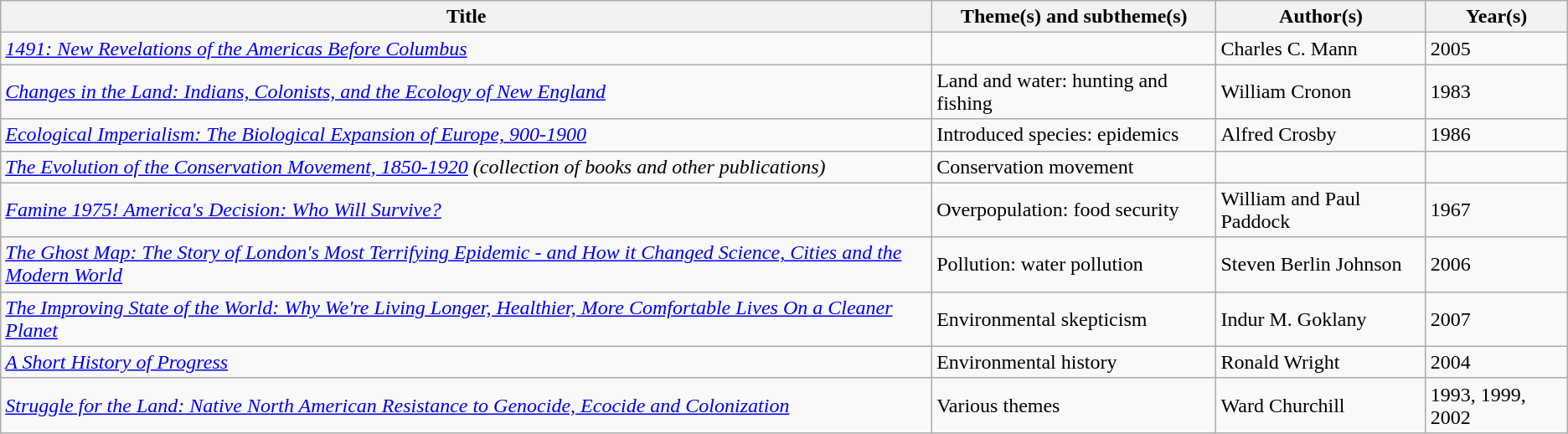<table class="wikitable sortable">
<tr>
<th>Title</th>
<th>Theme(s) and subtheme(s)</th>
<th>Author(s)</th>
<th>Year(s)</th>
</tr>
<tr>
<td><em><a href='#'>1491: New Revelations of the Americas Before Columbus</a></em></td>
<td></td>
<td>Charles C. Mann</td>
<td>2005</td>
</tr>
<tr>
<td><em><a href='#'>Changes in the Land: Indians, Colonists, and the Ecology of New England</a></em></td>
<td>Land and water: hunting and fishing</td>
<td>William Cronon</td>
<td>1983</td>
</tr>
<tr>
<td><em><a href='#'>Ecological Imperialism: The Biological Expansion of Europe, 900-1900</a></em></td>
<td>Introduced species: epidemics</td>
<td>Alfred Crosby</td>
<td>1986</td>
</tr>
<tr>
<td><em><a href='#'>The Evolution of the Conservation Movement, 1850-1920</a> (collection of books and other publications)</em></td>
<td>Conservation movement</td>
<td></td>
<td></td>
</tr>
<tr>
<td><em><a href='#'>Famine 1975! America's Decision: Who Will Survive?</a></em></td>
<td>Overpopulation: food security</td>
<td>William and Paul Paddock</td>
<td>1967</td>
</tr>
<tr>
<td><em><a href='#'>The Ghost Map: The Story of London's Most Terrifying Epidemic - and How it Changed Science, Cities and the Modern World</a></em></td>
<td>Pollution: water pollution</td>
<td>Steven Berlin Johnson</td>
<td>2006</td>
</tr>
<tr>
<td><em><a href='#'>The Improving State of the World: Why We're Living Longer, Healthier, More Comfortable Lives On a Cleaner Planet</a></em></td>
<td>Environmental skepticism</td>
<td>Indur M. Goklany</td>
<td>2007</td>
</tr>
<tr>
<td><em><a href='#'>A Short History of Progress</a></em></td>
<td>Environmental history</td>
<td>Ronald Wright</td>
<td>2004</td>
</tr>
<tr>
<td><em><a href='#'>Struggle for the Land: Native North American Resistance to Genocide, Ecocide and Colonization</a></em></td>
<td>Various themes</td>
<td>Ward Churchill</td>
<td>1993, 1999, 2002</td>
</tr>
</table>
